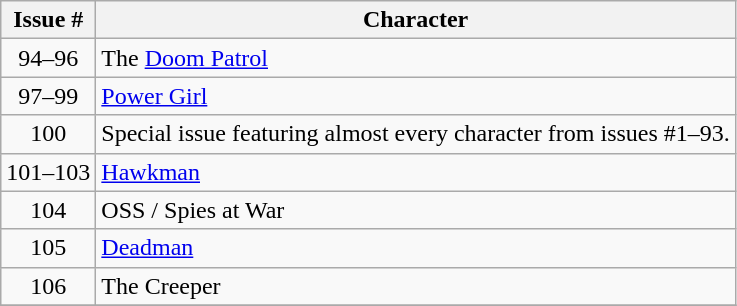<table class="wikitable">
<tr>
<th>Issue #</th>
<th>Character</th>
</tr>
<tr>
<td align="center">94–96</td>
<td>The <a href='#'>Doom Patrol</a></td>
</tr>
<tr>
<td align="center">97–99</td>
<td><a href='#'>Power Girl</a></td>
</tr>
<tr>
<td align="center">100</td>
<td>Special issue featuring almost every character from issues #1–93.</td>
</tr>
<tr>
<td align="center">101–103</td>
<td><a href='#'>Hawkman</a></td>
</tr>
<tr>
<td align="center">104</td>
<td>OSS / Spies at War</td>
</tr>
<tr>
<td align="center">105</td>
<td><a href='#'>Deadman</a></td>
</tr>
<tr>
<td align="center">106</td>
<td>The Creeper</td>
</tr>
<tr>
</tr>
</table>
